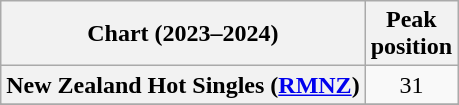<table class="wikitable sortable plainrowheaders" style="text-align:center">
<tr>
<th scope="col">Chart (2023–2024)</th>
<th scope="col">Peak<br>position</th>
</tr>
<tr>
<th scope="row">New Zealand Hot Singles (<a href='#'>RMNZ</a>)</th>
<td>31</td>
</tr>
<tr>
</tr>
<tr>
</tr>
<tr>
</tr>
</table>
